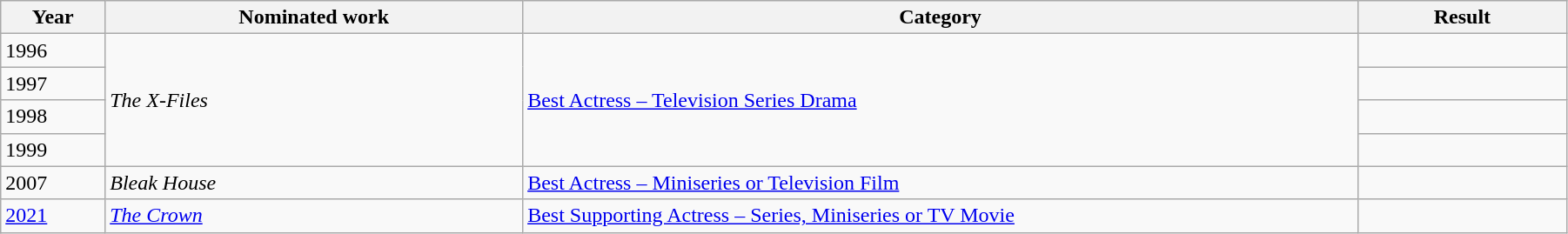<table style="width:95%;" class="wikitable sortable">
<tr>
<th style="width:5%;">Year</th>
<th style="width:20%;">Nominated work</th>
<th style="width:40%;">Category</th>
<th style="width:10%;">Result</th>
</tr>
<tr>
<td>1996</td>
<td rowspan="4"><em>The X-Files</em></td>
<td rowspan="4"><a href='#'>Best Actress – Television Series Drama</a></td>
<td></td>
</tr>
<tr>
<td>1997</td>
<td></td>
</tr>
<tr>
<td>1998</td>
<td></td>
</tr>
<tr>
<td>1999</td>
<td></td>
</tr>
<tr>
<td>2007</td>
<td><em>Bleak House</em></td>
<td><a href='#'>Best Actress – Miniseries or Television Film</a></td>
<td></td>
</tr>
<tr>
<td><a href='#'>2021</a></td>
<td><em><a href='#'>The Crown</a></em></td>
<td><a href='#'>Best Supporting Actress – Series, Miniseries or TV Movie</a></td>
<td></td>
</tr>
</table>
